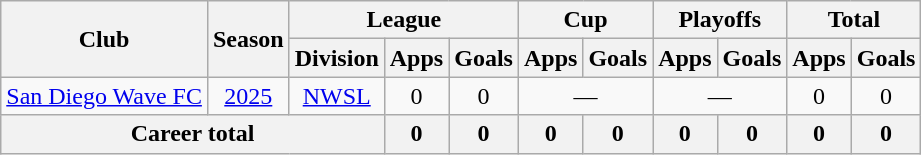<table class="wikitable" style="text-align: center;">
<tr>
<th rowspan="2">Club</th>
<th rowspan="2">Season</th>
<th colspan="3">League</th>
<th colspan="2">Cup</th>
<th colspan="2">Playoffs</th>
<th colspan="2">Total</th>
</tr>
<tr>
<th>Division</th>
<th>Apps</th>
<th>Goals</th>
<th>Apps</th>
<th>Goals</th>
<th>Apps</th>
<th>Goals</th>
<th>Apps</th>
<th>Goals</th>
</tr>
<tr>
<td><a href='#'>San Diego Wave FC</a></td>
<td><a href='#'>2025</a></td>
<td><a href='#'>NWSL</a></td>
<td>0</td>
<td>0</td>
<td colspan="2">—</td>
<td colspan="2">—</td>
<td>0</td>
<td>0</td>
</tr>
<tr>
<th colspan="3">Career total</th>
<th>0</th>
<th>0</th>
<th>0</th>
<th>0</th>
<th>0</th>
<th>0</th>
<th>0</th>
<th>0</th>
</tr>
</table>
